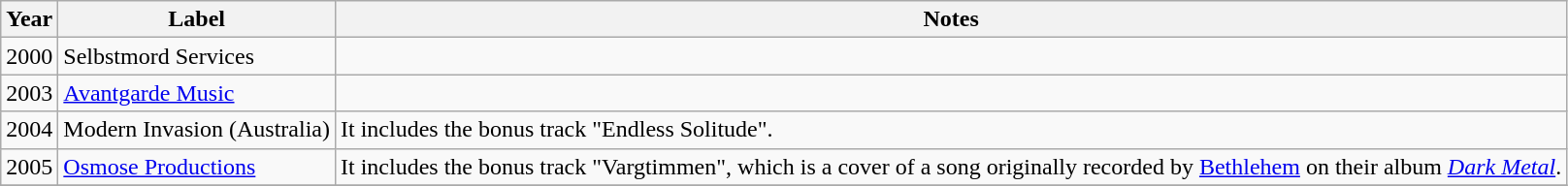<table class="wikitable">
<tr>
<th>Year</th>
<th>Label</th>
<th>Notes</th>
</tr>
<tr>
<td>2000</td>
<td>Selbstmord Services</td>
<td></td>
</tr>
<tr>
<td>2003</td>
<td><a href='#'>Avantgarde Music</a></td>
<td></td>
</tr>
<tr>
<td>2004</td>
<td>Modern Invasion (Australia)</td>
<td>It includes the bonus track "Endless Solitude".</td>
</tr>
<tr>
<td>2005</td>
<td><a href='#'>Osmose Productions</a></td>
<td>It includes the bonus track "Vargtimmen", which is a cover of a song originally recorded by <a href='#'>Bethlehem</a> on their album <em><a href='#'>Dark Metal</a></em>.</td>
</tr>
<tr>
</tr>
</table>
